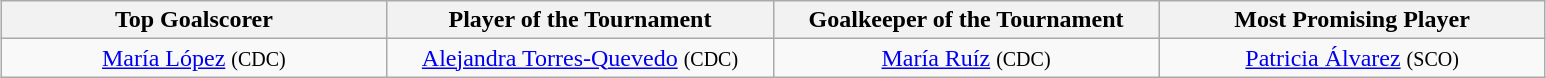<table class=wikitable style="margin:auto; text-align:center">
<tr>
<th style="width: 250px;">Top Goalscorer</th>
<th style="width: 250px;">Player of the Tournament</th>
<th style="width: 250px;">Goalkeeper of the Tournament</th>
<th style="width: 250px;">Most Promising Player</th>
</tr>
<tr>
<td><a href='#'>María López</a> <small>(CDC)</small></td>
<td><a href='#'>Alejandra Torres-Quevedo</a> <small>(CDC)</small></td>
<td><a href='#'>María Ruíz</a> <small>(CDC)</small></td>
<td><a href='#'>Patricia Álvarez</a> <small>(SCO)</small></td>
</tr>
</table>
